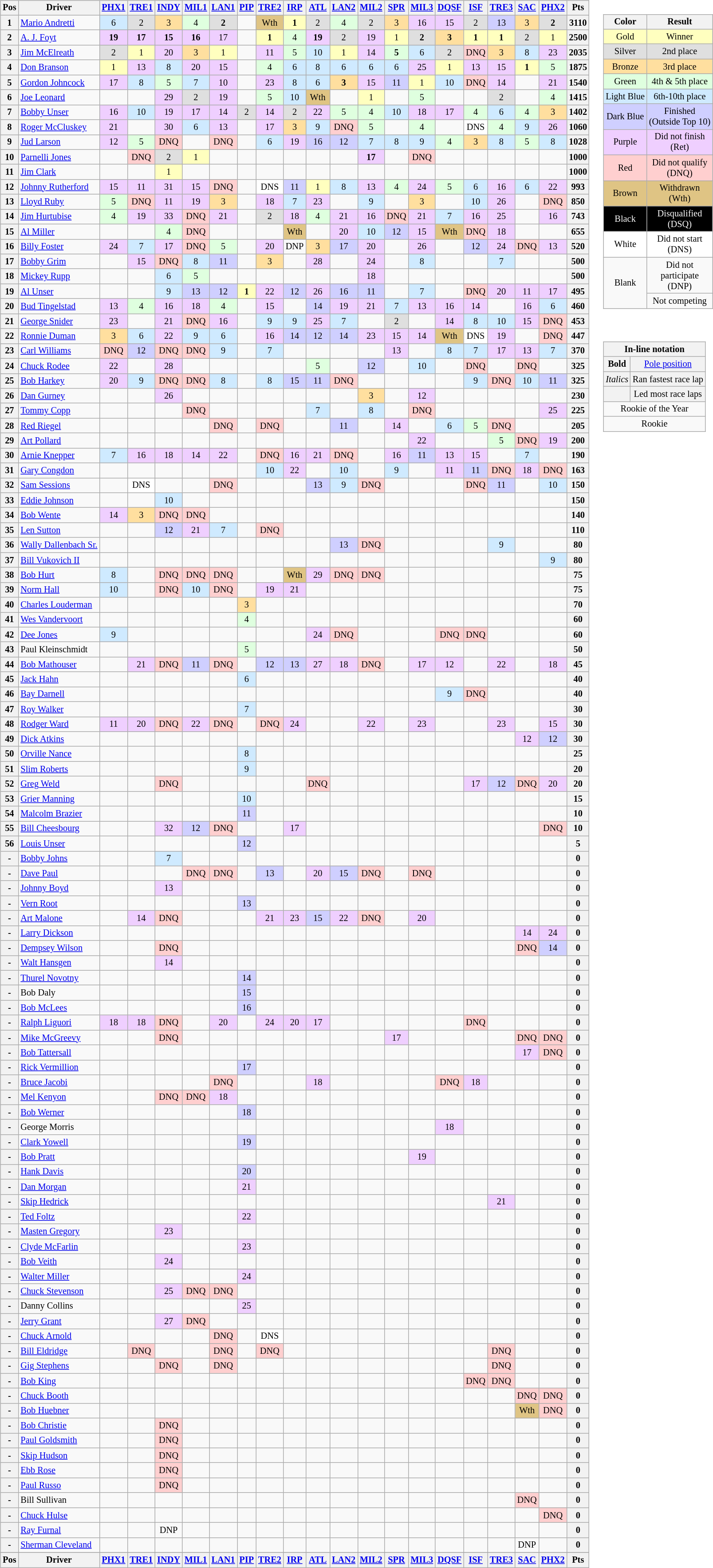<table>
<tr>
<td><br><table class="wikitable" style="font-size: 85%">
<tr valign="top">
<th valign="middle">Pos</th>
<th valign="middle">Driver</th>
<th><a href='#'>PHX1</a><br></th>
<th><a href='#'>TRE1</a><br></th>
<th><a href='#'>INDY</a><br></th>
<th><a href='#'>MIL1</a><br></th>
<th><a href='#'>LAN1</a><br></th>
<th><a href='#'>PIP</a><br></th>
<th><a href='#'>TRE2</a><br></th>
<th><a href='#'>IRP</a><br></th>
<th><a href='#'>ATL</a><br></th>
<th><a href='#'>LAN2</a><br></th>
<th><a href='#'>MIL2</a><br></th>
<th><a href='#'>SPR</a><br></th>
<th><a href='#'>MIL3</a><br></th>
<th><a href='#'>DQSF</a><br></th>
<th><a href='#'>ISF</a><br></th>
<th><a href='#'>TRE3</a><br></th>
<th><a href='#'>SAC</a><br></th>
<th><a href='#'>PHX2</a><br></th>
<th valign="middle">Pts</th>
</tr>
<tr>
<th>1</th>
<td> <a href='#'>Mario Andretti</a></td>
<td style="background:#CFEAFF;" align=center>6</td>
<td style="background:#DFDFDF;" align=center>2</td>
<td style="background:#FFDF9F;" align=center>3</td>
<td style="background:#DFFFDF;" align=center>4</td>
<td style="background:#DFDFDF;" align=center><strong>2</strong></td>
<td></td>
<td style="background:#DFC484;" align=center>Wth</td>
<td style="background:#FFFFBF;" align=center><strong>1</strong></td>
<td style="background:#DFDFDF;" align=center>2</td>
<td style="background:#DFFFDF;" align=center>4</td>
<td style="background:#DFDFDF;" align=center>2</td>
<td style="background:#FFDF9F;" align=center>3</td>
<td style="background:#EFCFFF;" align=center>16</td>
<td style="background:#EFCFFF;" align=center>15</td>
<td style="background:#DFDFDF;" align=center>2</td>
<td style="background:#CFCFFF;" align=center>13</td>
<td style="background:#FFDF9F;" align=center>3</td>
<td style="background:#DFDFDF;" align=center><strong>2</strong></td>
<th>3110</th>
</tr>
<tr>
<th>2</th>
<td> <a href='#'>A. J. Foyt</a></td>
<td style="background:#EFCFFF;" align=center><strong>19</strong></td>
<td style="background:#EFCFFF;" align=center><strong>17</strong></td>
<td style="background:#EFCFFF;" align=center><strong>15</strong></td>
<td style="background:#EFCFFF;" align=center><strong>16</strong></td>
<td style="background:#EFCFFF;" align=center>17</td>
<td></td>
<td style="background:#FFFFBF;" align=center><strong>1</strong></td>
<td style="background:#DFFFDF;" align=center>4</td>
<td style="background:#EFCFFF;" align=center><strong>19</strong></td>
<td style="background:#DFDFDF;" align=center>2</td>
<td style="background:#EFCFFF;" align=center>19</td>
<td style="background:#FFFFBF;" align=center>1</td>
<td style="background:#DFDFDF;" align=center><strong>2</strong></td>
<td style="background:#FFDF9F;" align=center><strong>3</strong></td>
<td style="background:#FFFFBF;" align=center><strong>1</strong></td>
<td style="background:#FFFFBF;" align=center><strong>1</strong></td>
<td style="background:#DFDFDF;" align=center>2</td>
<td style="background:#FFFFBF;" align=center>1</td>
<th>2500</th>
</tr>
<tr>
<th>3</th>
<td> <a href='#'>Jim McElreath</a></td>
<td style="background:#DFDFDF;" align=center>2</td>
<td style="background:#FFFFBF;" align=center>1</td>
<td style="background:#EFCFFF;" align=center>20</td>
<td style="background:#FFDF9F;" align=center>3</td>
<td style="background:#FFFFBF;" align=center>1</td>
<td></td>
<td style="background:#EFCFFF;" align=center>11</td>
<td style="background:#DFFFDF;" align=center>5</td>
<td style="background:#CFEAFF;" align=center>10</td>
<td style="background:#FFFFBF;" align=center>1</td>
<td style="background:#EFCFFF;" align=center>14</td>
<td style="background:#DFFFDF;" align=center><strong>5</strong></td>
<td style="background:#CFEAFF;" align=center>6</td>
<td style="background:#DFDFDF;" align=center>2</td>
<td style="background:#FFCFCF;" align=center>DNQ</td>
<td style="background:#FFDF9F;" align=center>3</td>
<td style="background:#CFEAFF;" align=center>8</td>
<td style="background:#EFCFFF;" align=center>23</td>
<th>2035</th>
</tr>
<tr>
<th>4</th>
<td> <a href='#'>Don Branson</a></td>
<td style="background:#FFFFBF;" align=center>1</td>
<td style="background:#EFCFFF;" align=center>13</td>
<td style="background:#CFEAFF;" align=center>8</td>
<td style="background:#EFCFFF;" align=center>20</td>
<td style="background:#EFCFFF;" align=center>15</td>
<td></td>
<td style="background:#DFFFDF;" align=center>4</td>
<td style="background:#CFEAFF;" align=center>6</td>
<td style="background:#CFEAFF;" align=center>8</td>
<td style="background:#CFEAFF;" align=center>6</td>
<td style="background:#CFEAFF;" align=center>6</td>
<td style="background:#CFEAFF;" align=center>6</td>
<td style="background:#EFCFFF;" align=center>25</td>
<td style="background:#FFFFBF;" align=center>1</td>
<td style="background:#EFCFFF;" align=center>13</td>
<td style="background:#EFCFFF;" align=center>15</td>
<td style="background:#FFFFBF;" align=center><strong>1</strong></td>
<td style="background:#DFFFDF;" align=center>5</td>
<th>1875</th>
</tr>
<tr>
<th>5</th>
<td> <a href='#'>Gordon Johncock</a></td>
<td style="background:#EFCFFF;" align=center>17</td>
<td style="background:#CFEAFF;" align=center>8</td>
<td style="background:#DFFFDF;" align=center>5</td>
<td style="background:#CFEAFF;" align=center>7</td>
<td style="background:#EFCFFF;" align=center>10</td>
<td></td>
<td style="background:#EFCFFF;" align=center>23</td>
<td style="background:#CFEAFF;" align=center>8</td>
<td style="background:#CFEAFF;" align=center>6</td>
<td style="background:#FFDF9F;" align=center><strong>3</strong></td>
<td style="background:#EFCFFF;" align=center>15</td>
<td style="background:#CFCFFF;" align=center>11</td>
<td style="background:#FFFFBF;" align=center>1</td>
<td style="background:#CFEAFF;" align=center>10</td>
<td style="background:#FFCFCF;" align=center>DNQ</td>
<td style="background:#EFCFFF;" align=center>14</td>
<td></td>
<td style="background:#EFCFFF;" align=center>21</td>
<th>1540</th>
</tr>
<tr>
<th>6</th>
<td> <a href='#'>Joe Leonard</a></td>
<td></td>
<td></td>
<td style="background:#EFCFFF;" align=center>29</td>
<td style="background:#DFDFDF;" align=center>2</td>
<td style="background:#EFCFFF;" align=center>19</td>
<td></td>
<td style="background:#DFFFDF;" align=center>5</td>
<td style="background:#CFEAFF;" align=center>10</td>
<td style="background:#DFC484;" align=center>Wth</td>
<td></td>
<td style="background:#FFFFBF;" align=center>1</td>
<td></td>
<td style="background:#DFFFDF;" align=center>5</td>
<td></td>
<td></td>
<td style="background:#DFDFDF;" align=center>2</td>
<td></td>
<td style="background:#DFFFDF;" align=center>4</td>
<th>1415</th>
</tr>
<tr>
<th>7</th>
<td> <a href='#'>Bobby Unser</a></td>
<td style="background:#EFCFFF;" align=center>16</td>
<td style="background:#CFEAFF;" align=center>10</td>
<td style="background:#EFCFFF;" align=center>19</td>
<td style="background:#EFCFFF;" align=center>17</td>
<td style="background:#EFCFFF;" align=center>14</td>
<td style="background:#DFDFDF;" align=center>2</td>
<td style="background:#EFCFFF;" align=center>14</td>
<td style="background:#DFDFDF;" align=center>2</td>
<td style="background:#EFCFFF;" align=center>22</td>
<td style="background:#DFFFDF;" align=center>5</td>
<td style="background:#DFFFDF;" align=center>4</td>
<td style="background:#CFEAFF;" align=center>10</td>
<td style="background:#EFCFFF;" align=center>18</td>
<td style="background:#EFCFFF;" align=center>17</td>
<td style="background:#DFFFDF;" align=center>4</td>
<td style="background:#CFEAFF;" align=center>6</td>
<td style="background:#DFFFDF;" align=center>4</td>
<td style="background:#FFDF9F;" align=center>3</td>
<th>1402</th>
</tr>
<tr>
<th>8</th>
<td> <a href='#'>Roger McCluskey</a></td>
<td style="background:#EFCFFF;" align=center>21</td>
<td></td>
<td style="background:#EFCFFF;" align=center>30</td>
<td style="background:#CFEAFF;" align=center>6</td>
<td style="background:#EFCFFF;" align=center>13</td>
<td></td>
<td style="background:#EFCFFF;" align=center>17</td>
<td style="background:#FFDF9F;" align=center>3</td>
<td style="background:#CFEAFF;" align=center>9</td>
<td style="background:#FFCFCF;" align=center>DNQ</td>
<td style="background:#DFFFDF;" align=center>5</td>
<td></td>
<td style="background:#DFFFDF;" align=center>4</td>
<td></td>
<td style="background:#FFFFFF;" align=center>DNS</td>
<td style="background:#DFFFDF;" align=center>4</td>
<td style="background:#CFEAFF;" align=center>9</td>
<td style="background:#EFCFFF;" align=center>26</td>
<th>1060</th>
</tr>
<tr>
<th>9</th>
<td> <a href='#'>Jud Larson</a></td>
<td style="background:#EFCFFF;" align=center>12</td>
<td style="background:#DFFFDF;" align=center>5</td>
<td style="background:#FFCFCF;" align=center>DNQ</td>
<td></td>
<td style="background:#FFCFCF;" align=center>DNQ</td>
<td></td>
<td style="background:#CFEAFF;" align=center>6</td>
<td style="background:#EFCFFF;" align=center>19</td>
<td style="background:#CFCFFF;" align=center>16</td>
<td style="background:#CFCFFF;" align=center>12</td>
<td style="background:#CFEAFF;" align=center>7</td>
<td style="background:#CFEAFF;" align=center>8</td>
<td style="background:#CFEAFF;" align=center>9</td>
<td style="background:#DFFFDF;" align=center>4</td>
<td style="background:#FFDF9F;" align=center>3</td>
<td style="background:#CFEAFF;" align=center>8</td>
<td style="background:#DFFFDF;" align=center>5</td>
<td style="background:#CFEAFF;" align=center>8</td>
<th>1028</th>
</tr>
<tr>
<th>10</th>
<td> <a href='#'>Parnelli Jones</a></td>
<td></td>
<td style="background:#FFCFCF;" align=center>DNQ</td>
<td style="background:#DFDFDF;" align=center>2</td>
<td style="background:#FFFFBF;" align=center>1</td>
<td></td>
<td></td>
<td></td>
<td></td>
<td></td>
<td></td>
<td style="background:#EFCFFF;" align=center><strong>17</strong></td>
<td></td>
<td style="background:#FFCFCF;" align=center>DNQ</td>
<td></td>
<td></td>
<td></td>
<td></td>
<td></td>
<th>1000</th>
</tr>
<tr>
<th>11</th>
<td> <a href='#'>Jim Clark</a></td>
<td></td>
<td></td>
<td style="background:#FFFFBF;" align=center>1</td>
<td></td>
<td></td>
<td></td>
<td></td>
<td></td>
<td></td>
<td></td>
<td></td>
<td></td>
<td></td>
<td></td>
<td></td>
<td></td>
<td></td>
<td></td>
<th>1000</th>
</tr>
<tr>
<th>12</th>
<td> <a href='#'>Johnny Rutherford</a></td>
<td style="background:#EFCFFF;" align=center>15</td>
<td style="background:#EFCFFF;" align=center>11</td>
<td style="background:#EFCFFF;" align=center>31</td>
<td style="background:#EFCFFF;" align=center>15</td>
<td style="background:#FFCFCF;" align=center>DNQ</td>
<td></td>
<td style="background:#FFFFFF;" align=center>DNS</td>
<td style="background:#CFCFFF;" align=center>11</td>
<td style="background:#FFFFBF;" align=center>1</td>
<td style="background:#CFEAFF;" align=center>8</td>
<td style="background:#EFCFFF;" align=center>13</td>
<td style="background:#DFFFDF;" align=center>4</td>
<td style="background:#EFCFFF;" align=center>24</td>
<td style="background:#DFFFDF;" align=center>5</td>
<td style="background:#CFEAFF;" align=center>6</td>
<td style="background:#EFCFFF;" align=center>16</td>
<td style="background:#CFEAFF;" align=center>6</td>
<td style="background:#EFCFFF;" align=center>22</td>
<th>993</th>
</tr>
<tr>
<th>13</th>
<td> <a href='#'>Lloyd Ruby</a></td>
<td style="background:#DFFFDF;" align=center>5</td>
<td style="background:#FFCFCF;" align=center>DNQ</td>
<td style="background:#EFCFFF;" align=center>11</td>
<td style="background:#EFCFFF;" align=center>19</td>
<td style="background:#FFDF9F;" align=center>3</td>
<td></td>
<td style="background:#EFCFFF;" align=center>18</td>
<td style="background:#CFEAFF;" align=center>7</td>
<td style="background:#EFCFFF;" align=center>23</td>
<td></td>
<td style="background:#CFEAFF;" align=center>9</td>
<td></td>
<td style="background:#FFDF9F;" align=center>3</td>
<td></td>
<td style="background:#CFEAFF;" align=center>10</td>
<td style="background:#EFCFFF;" align=center>26</td>
<td></td>
<td style="background:#FFCFCF;" align=center>DNQ</td>
<th>850</th>
</tr>
<tr>
<th>14</th>
<td> <a href='#'>Jim Hurtubise</a></td>
<td style="background:#DFFFDF;" align=center>4</td>
<td style="background:#EFCFFF;" align=center>19</td>
<td style="background:#EFCFFF;" align=center>33</td>
<td style="background:#FFCFCF;" align=center>DNQ</td>
<td style="background:#EFCFFF;" align=center>21</td>
<td></td>
<td style="background:#DFDFDF;" align=center>2</td>
<td style="background:#EFCFFF;" align=center>18</td>
<td style="background:#DFFFDF;" align=center>4</td>
<td style="background:#EFCFFF;" align=center>21</td>
<td style="background:#EFCFFF;" align=center>16</td>
<td style="background:#FFCFCF;" align=center>DNQ</td>
<td style="background:#EFCFFF;" align=center>21</td>
<td style="background:#CFEAFF;" align=center>7</td>
<td style="background:#EFCFFF;" align=center>16</td>
<td style="background:#EFCFFF;" align=center>25</td>
<td></td>
<td style="background:#EFCFFF;" align=center>16</td>
<th>743</th>
</tr>
<tr>
<th>15</th>
<td> <a href='#'>Al Miller</a></td>
<td></td>
<td></td>
<td style="background:#DFFFDF;" align=center>4</td>
<td style="background:#FFCFCF;" align=center>DNQ</td>
<td></td>
<td></td>
<td></td>
<td style="background:#DFC484;" align=center>Wth</td>
<td></td>
<td style="background:#EFCFFF;" align=center>20</td>
<td style="background:#CFEAFF;" align=center>10</td>
<td style="background:#CFCFFF;" align=center>12</td>
<td style="background:#EFCFFF;" align=center>15</td>
<td style="background:#DFC484;" align=center>Wth</td>
<td style="background:#FFCFCF;" align=center>DNQ</td>
<td style="background:#EFCFFF;" align=center>18</td>
<td></td>
<td></td>
<th>655</th>
</tr>
<tr>
<th>16</th>
<td> <a href='#'>Billy Foster</a></td>
<td style="background:#EFCFFF;" align=center>24</td>
<td style="background:#CFEAFF;" align=center>7</td>
<td style="background:#EFCFFF;" align=center>17</td>
<td style="background:#FFCFCF;" align=center>DNQ</td>
<td style="background:#DFFFDF;" align=center>5</td>
<td></td>
<td style="background:#EFCFFF;" align=center>20</td>
<td align=center>DNP</td>
<td style="background:#FFDF9F;" align=center>3</td>
<td style="background:#CFCFFF;" align=center>17</td>
<td style="background:#EFCFFF;" align=center>20</td>
<td></td>
<td style="background:#EFCFFF;" align=center>26</td>
<td></td>
<td style="background:#CFCFFF;" align=center>12</td>
<td style="background:#EFCFFF;" align=center>24</td>
<td style="background:#FFCFCF;" align=center>DNQ</td>
<td style="background:#EFCFFF;" align=center>13</td>
<th>520</th>
</tr>
<tr>
<th>17</th>
<td> <a href='#'>Bobby Grim</a></td>
<td></td>
<td style="background:#EFCFFF;" align=center>15</td>
<td style="background:#FFCFCF;" align=center>DNQ</td>
<td style="background:#CFEAFF;" align=center>8</td>
<td style="background:#CFCFFF;" align=center>11</td>
<td></td>
<td style="background:#FFDF9F;" align=center>3</td>
<td></td>
<td style="background:#EFCFFF;" align=center>28</td>
<td></td>
<td style="background:#EFCFFF;" align=center>24</td>
<td></td>
<td style="background:#CFEAFF;" align=center>8</td>
<td></td>
<td></td>
<td style="background:#CFEAFF;" align=center>7</td>
<td></td>
<td></td>
<th>500</th>
</tr>
<tr>
<th>18</th>
<td> <a href='#'>Mickey Rupp</a></td>
<td></td>
<td></td>
<td style="background:#CFEAFF;" align=center>6</td>
<td style="background:#DFFFDF;" align=center>5</td>
<td></td>
<td></td>
<td></td>
<td></td>
<td></td>
<td></td>
<td style="background:#EFCFFF;" align=center>18</td>
<td></td>
<td></td>
<td></td>
<td></td>
<td></td>
<td></td>
<td></td>
<th>500</th>
</tr>
<tr>
<th>19</th>
<td> <a href='#'>Al Unser</a></td>
<td></td>
<td></td>
<td style="background:#CFEAFF;" align=center>9</td>
<td style="background:#CFCFFF;" align=center>13</td>
<td style="background:#CFCFFF;" align=center>12</td>
<td style="background:#FFFFBF;" align=center><strong>1</strong></td>
<td style="background:#EFCFFF;" align=center>22</td>
<td style="background:#CFCFFF;" align=center>12</td>
<td style="background:#EFCFFF;" align=center>26</td>
<td style="background:#CFCFFF;" align=center>16</td>
<td style="background:#CFCFFF;" align=center>11</td>
<td></td>
<td style="background:#CFEAFF;" align=center>7</td>
<td></td>
<td style="background:#FFCFCF;" align=center>DNQ</td>
<td style="background:#EFCFFF;" align=center>20</td>
<td style="background:#EFCFFF;" align=center>11</td>
<td style="background:#EFCFFF;" align=center>17</td>
<th>495</th>
</tr>
<tr>
<th>20</th>
<td> <a href='#'>Bud Tingelstad</a></td>
<td style="background:#EFCFFF;" align=center>13</td>
<td style="background:#DFFFDF;" align=center>4</td>
<td style="background:#EFCFFF;" align=center>16</td>
<td style="background:#EFCFFF;" align=center>18</td>
<td style="background:#DFFFDF;" align=center>4</td>
<td></td>
<td style="background:#EFCFFF;" align=center>15</td>
<td></td>
<td style="background:#CFCFFF;" align=center>14</td>
<td style="background:#EFCFFF;" align=center>19</td>
<td style="background:#EFCFFF;" align=center>21</td>
<td style="background:#CFEAFF;" align=center>7</td>
<td style="background:#EFCFFF;" align=center>13</td>
<td style="background:#EFCFFF;" align=center>16</td>
<td style="background:#EFCFFF;" align=center>14</td>
<td></td>
<td style="background:#EFCFFF;" align=center>16</td>
<td style="background:#CFEAFF;" align=center>6</td>
<th>460</th>
</tr>
<tr>
<th>21</th>
<td> <a href='#'>George Snider</a></td>
<td style="background:#EFCFFF;" align=center>23</td>
<td></td>
<td style="background:#EFCFFF;" align=center>21</td>
<td style="background:#FFCFCF;" align=center>DNQ</td>
<td style="background:#EFCFFF;" align=center>16</td>
<td></td>
<td style="background:#CFEAFF;" align=center>9</td>
<td style="background:#CFEAFF;" align=center>9</td>
<td style="background:#EFCFFF;" align=center>25</td>
<td style="background:#CFEAFF;" align=center>7</td>
<td></td>
<td style="background:#DFDFDF;" align=center>2</td>
<td></td>
<td style="background:#EFCFFF;" align=center>14</td>
<td style="background:#CFEAFF;" align=center>8</td>
<td style="background:#CFEAFF;" align=center>10</td>
<td style="background:#EFCFFF;" align=center>15</td>
<td style="background:#FFCFCF;" align=center>DNQ</td>
<th>453</th>
</tr>
<tr>
<th>22</th>
<td> <a href='#'>Ronnie Duman</a></td>
<td style="background:#FFDF9F;" align=center>3</td>
<td style="background:#CFEAFF;" align=center>6</td>
<td style="background:#EFCFFF;" align=center>22</td>
<td style="background:#CFEAFF;" align=center>9</td>
<td style="background:#CFEAFF;" align=center>6</td>
<td></td>
<td style="background:#EFCFFF;" align=center>16</td>
<td style="background:#CFCFFF;" align=center>14</td>
<td style="background:#CFCFFF;" align=center>12</td>
<td style="background:#CFCFFF;" align=center>14</td>
<td style="background:#EFCFFF;" align=center>23</td>
<td style="background:#EFCFFF;" align=center>15</td>
<td style="background:#EFCFFF;" align=center>14</td>
<td style="background:#DFC484;" align=center>Wth</td>
<td style="background:#FFFFFF;" align=center>DNS</td>
<td style="background:#EFCFFF;" align=center>19</td>
<td></td>
<td style="background:#FFCFCF;" align=center>DNQ</td>
<th>447</th>
</tr>
<tr>
<th>23</th>
<td> <a href='#'>Carl Williams</a> </td>
<td style="background:#FFCFCF;" align=center>DNQ</td>
<td style="background:#CFCFFF;" align=center>12</td>
<td style="background:#FFCFCF;" align=center>DNQ</td>
<td style="background:#FFCFCF;" align=center>DNQ</td>
<td style="background:#CFEAFF;" align=center>9</td>
<td></td>
<td style="background:#CFEAFF;" align=center>7</td>
<td></td>
<td></td>
<td></td>
<td></td>
<td style="background:#EFCFFF;" align=center>13</td>
<td></td>
<td style="background:#CFEAFF;" align=center>8</td>
<td style="background:#CFEAFF;" align=center>7</td>
<td style="background:#EFCFFF;" align=center>17</td>
<td style="background:#EFCFFF;" align=center>13</td>
<td style="background:#CFEAFF;" align=center>7</td>
<th>370</th>
</tr>
<tr>
<th>24</th>
<td> <a href='#'>Chuck Rodee</a></td>
<td style="background:#EFCFFF;" align=center>22</td>
<td></td>
<td style="background:#EFCFFF;" align=center>28</td>
<td></td>
<td></td>
<td></td>
<td></td>
<td></td>
<td style="background:#DFFFDF;" align=center>5</td>
<td></td>
<td style="background:#CFCFFF;" align=center>12</td>
<td></td>
<td style="background:#CFEAFF;" align=center>10</td>
<td></td>
<td style="background:#FFCFCF;" align=center>DNQ</td>
<td></td>
<td style="background:#FFCFCF;" align=center>DNQ</td>
<td></td>
<th>325</th>
</tr>
<tr>
<th>25</th>
<td> <a href='#'>Bob Harkey</a></td>
<td style="background:#EFCFFF;" align=center>20</td>
<td style="background:#CFEAFF;" align=center>9</td>
<td style="background:#FFCFCF;" align=center>DNQ</td>
<td style="background:#FFCFCF;" align=center>DNQ</td>
<td style="background:#CFEAFF;" align=center>8</td>
<td></td>
<td style="background:#CFEAFF;" align=center>8</td>
<td style="background:#CFCFFF;" align=center>15</td>
<td style="background:#CFCFFF;" align=center>11</td>
<td style="background:#FFCFCF;" align=center>DNQ</td>
<td></td>
<td></td>
<td></td>
<td></td>
<td style="background:#CFEAFF;" align=center>9</td>
<td style="background:#FFCFCF;" align=center>DNQ</td>
<td style="background:#CFEAFF;" align=center>10</td>
<td style="background:#CFCFFF;" align=center>11</td>
<th>325</th>
</tr>
<tr>
<th>26</th>
<td> <a href='#'>Dan Gurney</a></td>
<td></td>
<td></td>
<td style="background:#EFCFFF;" align=center>26</td>
<td></td>
<td></td>
<td></td>
<td></td>
<td></td>
<td></td>
<td></td>
<td style="background:#FFDF9F;" align=center>3</td>
<td></td>
<td style="background:#EFCFFF;" align=center>12</td>
<td></td>
<td></td>
<td></td>
<td></td>
<td></td>
<th>230</th>
</tr>
<tr>
<th>27</th>
<td> <a href='#'>Tommy Copp</a></td>
<td></td>
<td></td>
<td></td>
<td style="background:#FFCFCF;" align=center>DNQ</td>
<td></td>
<td></td>
<td></td>
<td></td>
<td style="background:#CFEAFF;" align=center>7</td>
<td></td>
<td style="background:#CFEAFF;" align=center>8</td>
<td></td>
<td style="background:#FFCFCF;" align=center>DNQ</td>
<td></td>
<td></td>
<td></td>
<td></td>
<td style="background:#EFCFFF;" align=center>25</td>
<th>225</th>
</tr>
<tr>
<th>28</th>
<td> <a href='#'>Red Riegel</a></td>
<td></td>
<td></td>
<td></td>
<td></td>
<td style="background:#FFCFCF;" align=center>DNQ</td>
<td></td>
<td style="background:#FFCFCF;" align=center>DNQ</td>
<td></td>
<td></td>
<td style="background:#CFCFFF;" align=center>11</td>
<td></td>
<td style="background:#EFCFFF;" align=center>14</td>
<td></td>
<td style="background:#CFEAFF;" align=center>6</td>
<td style="background:#DFFFDF;" align=center>5</td>
<td style="background:#FFCFCF;" align=center>DNQ</td>
<td></td>
<td></td>
<th>205</th>
</tr>
<tr>
<th>29</th>
<td> <a href='#'>Art Pollard</a> </td>
<td></td>
<td></td>
<td></td>
<td></td>
<td></td>
<td></td>
<td></td>
<td></td>
<td></td>
<td></td>
<td></td>
<td></td>
<td style="background:#EFCFFF;" align=center>22</td>
<td></td>
<td></td>
<td style="background:#DFFFDF;" align=center>5</td>
<td style="background:#FFCFCF;" align=center>DNQ</td>
<td style="background:#EFCFFF;" align=center>19</td>
<th>200</th>
</tr>
<tr>
<th>30</th>
<td> <a href='#'>Arnie Knepper</a></td>
<td style="background:#CFEAFF;" align=center>7</td>
<td style="background:#EFCFFF;" align=center>16</td>
<td style="background:#EFCFFF;" align=center>18</td>
<td style="background:#EFCFFF;" align=center>14</td>
<td style="background:#EFCFFF;" align=center>22</td>
<td></td>
<td style="background:#FFCFCF;" align=center>DNQ</td>
<td style="background:#EFCFFF;" align=center>16</td>
<td style="background:#EFCFFF;" align=center>21</td>
<td style="background:#FFCFCF;" align=center>DNQ</td>
<td></td>
<td style="background:#EFCFFF;" align=center>16</td>
<td style="background:#CFCFFF;" align=center>11</td>
<td style="background:#EFCFFF;" align=center>13</td>
<td style="background:#EFCFFF;" align=center>15</td>
<td></td>
<td style="background:#CFEAFF;" align=center>7</td>
<td></td>
<th>190</th>
</tr>
<tr>
<th>31</th>
<td> <a href='#'>Gary Congdon</a> </td>
<td></td>
<td></td>
<td></td>
<td></td>
<td></td>
<td></td>
<td style="background:#CFEAFF;" align=center>10</td>
<td style="background:#EFCFFF;" align=center>22</td>
<td></td>
<td style="background:#CFEAFF;" align=center>10</td>
<td></td>
<td style="background:#CFEAFF;" align=center>9</td>
<td></td>
<td style="background:#EFCFFF;" align=center>11</td>
<td style="background:#CFCFFF;" align=center>11</td>
<td style="background:#FFCFCF;" align=center>DNQ</td>
<td style="background:#EFCFFF;" align=center>18</td>
<td style="background:#FFCFCF;" align=center>DNQ</td>
<th>163</th>
</tr>
<tr>
<th>32</th>
<td> <a href='#'>Sam Sessions</a> </td>
<td></td>
<td style="background:#FFFFFF;" align=center>DNS</td>
<td></td>
<td></td>
<td style="background:#FFCFCF;" align=center>DNQ</td>
<td></td>
<td></td>
<td></td>
<td style="background:#CFCFFF;" align=center>13</td>
<td style="background:#CFEAFF;" align=center>9</td>
<td style="background:#FFCFCF;" align=center>DNQ</td>
<td></td>
<td></td>
<td></td>
<td style="background:#FFCFCF;" align=center>DNQ</td>
<td style="background:#CFCFFF;" align=center>11</td>
<td></td>
<td style="background:#CFEAFF;" align=center>10</td>
<th>150</th>
</tr>
<tr>
<th>33</th>
<td> <a href='#'>Eddie Johnson</a></td>
<td></td>
<td></td>
<td style="background:#CFEAFF;" align=center>10</td>
<td></td>
<td></td>
<td></td>
<td></td>
<td></td>
<td></td>
<td></td>
<td></td>
<td></td>
<td></td>
<td></td>
<td></td>
<td></td>
<td></td>
<td></td>
<th>150</th>
</tr>
<tr>
<th>34</th>
<td> <a href='#'>Bob Wente</a></td>
<td style="background:#EFCFFF;" align=center>14</td>
<td style="background:#FFDF9F;" align=center>3</td>
<td style="background:#FFCFCF;" align=center>DNQ</td>
<td style="background:#FFCFCF;" align=center>DNQ</td>
<td></td>
<td></td>
<td></td>
<td></td>
<td></td>
<td></td>
<td></td>
<td></td>
<td></td>
<td></td>
<td></td>
<td></td>
<td></td>
<td></td>
<th>140</th>
</tr>
<tr>
<th>35</th>
<td> <a href='#'>Len Sutton</a></td>
<td></td>
<td></td>
<td style="background:#CFCFFF;" align=center>12</td>
<td style="background:#EFCFFF;" align=center>21</td>
<td style="background:#CFEAFF;" align=center>7</td>
<td></td>
<td style="background:#FFCFCF;" align=center>DNQ</td>
<td></td>
<td></td>
<td></td>
<td></td>
<td></td>
<td></td>
<td></td>
<td></td>
<td></td>
<td></td>
<td></td>
<th>110</th>
</tr>
<tr>
<th>36</th>
<td> <a href='#'>Wally Dallenbach Sr.</a> </td>
<td></td>
<td></td>
<td></td>
<td></td>
<td></td>
<td></td>
<td></td>
<td></td>
<td></td>
<td style="background:#CFCFFF;" align=center>13</td>
<td style="background:#FFCFCF;" align=center>DNQ</td>
<td></td>
<td></td>
<td></td>
<td></td>
<td style="background:#CFEAFF;" align=center>9</td>
<td></td>
<td></td>
<th>80</th>
</tr>
<tr>
<th>37</th>
<td> <a href='#'>Bill Vukovich II</a> </td>
<td></td>
<td></td>
<td></td>
<td></td>
<td></td>
<td></td>
<td></td>
<td></td>
<td></td>
<td></td>
<td></td>
<td></td>
<td></td>
<td></td>
<td></td>
<td></td>
<td></td>
<td style="background:#CFEAFF;" align=center>9</td>
<th>80</th>
</tr>
<tr>
<th>38</th>
<td> <a href='#'>Bob Hurt</a></td>
<td style="background:#CFEAFF;" align=center>8</td>
<td></td>
<td style="background:#FFCFCF;" align=center>DNQ</td>
<td style="background:#FFCFCF;" align=center>DNQ</td>
<td style="background:#FFCFCF;" align=center>DNQ</td>
<td></td>
<td></td>
<td style="background:#DFC484;" align=center>Wth</td>
<td style="background:#EFCFFF;" align=center>29</td>
<td style="background:#FFCFCF;" align=center>DNQ</td>
<td style="background:#FFCFCF;" align=center>DNQ</td>
<td></td>
<td></td>
<td></td>
<td></td>
<td></td>
<td></td>
<td></td>
<th>75</th>
</tr>
<tr>
<th>39</th>
<td> <a href='#'>Norm Hall</a></td>
<td style="background:#CFEAFF;" align=center>10</td>
<td></td>
<td style="background:#FFCFCF;" align=center>DNQ</td>
<td style="background:#CFEAFF;" align=center>10</td>
<td style="background:#FFCFCF;" align=center>DNQ</td>
<td></td>
<td style="background:#EFCFFF;" align=center>19</td>
<td style="background:#EFCFFF;" align=center>21</td>
<td></td>
<td></td>
<td></td>
<td></td>
<td></td>
<td></td>
<td></td>
<td></td>
<td></td>
<td></td>
<th>75</th>
</tr>
<tr>
<th>40</th>
<td> <a href='#'>Charles Louderman</a></td>
<td></td>
<td></td>
<td></td>
<td></td>
<td></td>
<td style="background:#FFDF9F;" align=center>3</td>
<td></td>
<td></td>
<td></td>
<td></td>
<td></td>
<td></td>
<td></td>
<td></td>
<td></td>
<td></td>
<td></td>
<td></td>
<th>70</th>
</tr>
<tr>
<th>41</th>
<td> <a href='#'>Wes Vandervoort</a> </td>
<td></td>
<td></td>
<td></td>
<td></td>
<td></td>
<td style="background:#DFFFDF;" align=center>4</td>
<td></td>
<td></td>
<td></td>
<td></td>
<td></td>
<td></td>
<td></td>
<td></td>
<td></td>
<td></td>
<td></td>
<td></td>
<th>60</th>
</tr>
<tr>
<th>42</th>
<td> <a href='#'>Dee Jones</a></td>
<td style="background:#CFEAFF;" align=center>9</td>
<td></td>
<td></td>
<td></td>
<td></td>
<td></td>
<td></td>
<td></td>
<td style="background:#EFCFFF;" align=center>24</td>
<td style="background:#FFCFCF;" align=center>DNQ</td>
<td></td>
<td></td>
<td></td>
<td style="background:#FFCFCF;" align=center>DNQ</td>
<td style="background:#FFCFCF;" align=center>DNQ</td>
<td></td>
<td></td>
<td></td>
<th>60</th>
</tr>
<tr>
<th>43</th>
<td> Paul Kleinschmidt</td>
<td></td>
<td></td>
<td></td>
<td></td>
<td></td>
<td style="background:#DFFFDF;" align=center>5</td>
<td></td>
<td></td>
<td></td>
<td></td>
<td></td>
<td></td>
<td></td>
<td></td>
<td></td>
<td></td>
<td></td>
<td></td>
<th>50</th>
</tr>
<tr>
<th>44</th>
<td> <a href='#'>Bob Mathouser</a></td>
<td></td>
<td style="background:#EFCFFF;" align=center>21</td>
<td style="background:#FFCFCF;" align=center>DNQ</td>
<td style="background:#CFCFFF;" align=center>11</td>
<td style="background:#FFCFCF;" align=center>DNQ</td>
<td></td>
<td style="background:#CFCFFF;" align=center>12</td>
<td style="background:#CFCFFF;" align=center>13</td>
<td style="background:#EFCFFF;" align=center>27</td>
<td style="background:#EFCFFF;" align=center>18</td>
<td style="background:#FFCFCF;" align=center>DNQ</td>
<td></td>
<td style="background:#EFCFFF;" align=center>17</td>
<td style="background:#EFCFFF;" align=center>12</td>
<td></td>
<td style="background:#EFCFFF;" align=center>22</td>
<td></td>
<td style="background:#EFCFFF;" align=center>18</td>
<th>45</th>
</tr>
<tr>
<th>45</th>
<td> <a href='#'>Jack Hahn</a></td>
<td></td>
<td></td>
<td></td>
<td></td>
<td></td>
<td style="background:#CFEAFF;" align=center>6</td>
<td></td>
<td></td>
<td></td>
<td></td>
<td></td>
<td></td>
<td></td>
<td></td>
<td></td>
<td></td>
<td></td>
<td></td>
<th>40</th>
</tr>
<tr>
<th>46</th>
<td> <a href='#'>Bay Darnell</a> </td>
<td></td>
<td></td>
<td></td>
<td></td>
<td></td>
<td></td>
<td></td>
<td></td>
<td></td>
<td></td>
<td></td>
<td></td>
<td></td>
<td style="background:#CFEAFF;" align=center>9</td>
<td style="background:#FFCFCF;" align=center>DNQ</td>
<td></td>
<td></td>
<td></td>
<th>40</th>
</tr>
<tr>
<th>47</th>
<td> <a href='#'>Roy Walker</a> </td>
<td></td>
<td></td>
<td></td>
<td></td>
<td></td>
<td style="background:#CFEAFF;" align=center>7</td>
<td></td>
<td></td>
<td></td>
<td></td>
<td></td>
<td></td>
<td></td>
<td></td>
<td></td>
<td></td>
<td></td>
<td></td>
<th>30</th>
</tr>
<tr>
<th>48</th>
<td> <a href='#'>Rodger Ward</a></td>
<td style="background:#EFCFFF;" align=center>11</td>
<td style="background:#EFCFFF;" align=center>20</td>
<td style="background:#FFCFCF;" align=center>DNQ</td>
<td style="background:#EFCFFF;" align=center>22</td>
<td style="background:#FFCFCF;" align=center>DNQ</td>
<td></td>
<td style="background:#FFCFCF;" align=center>DNQ</td>
<td style="background:#EFCFFF;" align=center>24</td>
<td></td>
<td></td>
<td style="background:#EFCFFF;" align=center>22</td>
<td></td>
<td style="background:#EFCFFF;" align=center>23</td>
<td></td>
<td></td>
<td style="background:#EFCFFF;" align=center>23</td>
<td></td>
<td style="background:#EFCFFF;" align=center>15</td>
<th>30</th>
</tr>
<tr>
<th>49</th>
<td> <a href='#'>Dick Atkins</a> </td>
<td></td>
<td></td>
<td></td>
<td></td>
<td></td>
<td></td>
<td></td>
<td></td>
<td></td>
<td></td>
<td></td>
<td></td>
<td></td>
<td></td>
<td></td>
<td></td>
<td style="background:#EFCFFF;" align=center>12</td>
<td style="background:#CFCFFF;" align=center>12</td>
<th>30</th>
</tr>
<tr>
<th>50</th>
<td> <a href='#'>Orville Nance</a> </td>
<td></td>
<td></td>
<td></td>
<td></td>
<td></td>
<td style="background:#CFEAFF;" align=center>8</td>
<td></td>
<td></td>
<td></td>
<td></td>
<td></td>
<td></td>
<td></td>
<td></td>
<td></td>
<td></td>
<td></td>
<td></td>
<th>25</th>
</tr>
<tr>
<th>51</th>
<td> <a href='#'>Slim Roberts</a></td>
<td></td>
<td></td>
<td></td>
<td></td>
<td></td>
<td style="background:#CFEAFF;" align=center>9</td>
<td></td>
<td></td>
<td></td>
<td></td>
<td></td>
<td></td>
<td></td>
<td></td>
<td></td>
<td></td>
<td></td>
<td></td>
<th>20</th>
</tr>
<tr>
<th>52</th>
<td> <a href='#'>Greg Weld</a> </td>
<td></td>
<td></td>
<td style="background:#FFCFCF;" align=center>DNQ</td>
<td></td>
<td></td>
<td></td>
<td></td>
<td></td>
<td style="background:#FFCFCF;" align=center>DNQ</td>
<td></td>
<td></td>
<td></td>
<td></td>
<td></td>
<td style="background:#EFCFFF;" align=center>17</td>
<td style="background:#CFCFFF;" align=center>12</td>
<td style="background:#FFCFCF;" align=center>DNQ</td>
<td style="background:#EFCFFF;" align=center>20</td>
<th>20</th>
</tr>
<tr>
<th>53</th>
<td> <a href='#'>Grier Manning</a> </td>
<td></td>
<td></td>
<td></td>
<td></td>
<td></td>
<td style="background:#CFEAFF;" align=center>10</td>
<td></td>
<td></td>
<td></td>
<td></td>
<td></td>
<td></td>
<td></td>
<td></td>
<td></td>
<td></td>
<td></td>
<td></td>
<th>15</th>
</tr>
<tr>
<th>54</th>
<td> <a href='#'>Malcolm Brazier</a></td>
<td></td>
<td></td>
<td></td>
<td></td>
<td></td>
<td style="background:#CFCFFF;" align=center>11</td>
<td></td>
<td></td>
<td></td>
<td></td>
<td></td>
<td></td>
<td></td>
<td></td>
<td></td>
<td></td>
<td></td>
<td></td>
<th>10</th>
</tr>
<tr>
<th>55</th>
<td> <a href='#'>Bill Cheesbourg</a></td>
<td></td>
<td></td>
<td style="background:#EFCFFF;" align=center>32</td>
<td style="background:#CFCFFF;" align=center>12</td>
<td style="background:#FFCFCF;" align=center>DNQ</td>
<td></td>
<td></td>
<td style="background:#EFCFFF;" align=center>17</td>
<td></td>
<td></td>
<td></td>
<td></td>
<td></td>
<td></td>
<td></td>
<td></td>
<td></td>
<td style="background:#FFCFCF;" align=center>DNQ</td>
<th>10</th>
</tr>
<tr>
<th>56</th>
<td> <a href='#'>Louis Unser</a></td>
<td></td>
<td></td>
<td></td>
<td></td>
<td></td>
<td style="background:#CFCFFF;" align=center>12</td>
<td></td>
<td></td>
<td></td>
<td></td>
<td></td>
<td></td>
<td></td>
<td></td>
<td></td>
<td></td>
<td></td>
<td></td>
<th>5</th>
</tr>
<tr>
<th>-</th>
<td> <a href='#'>Bobby Johns</a> </td>
<td></td>
<td></td>
<td style="background:#CFEAFF;" align=center>7</td>
<td></td>
<td></td>
<td></td>
<td></td>
<td></td>
<td></td>
<td></td>
<td></td>
<td></td>
<td></td>
<td></td>
<td></td>
<td></td>
<td></td>
<td></td>
<th>0</th>
</tr>
<tr>
<th>-</th>
<td> <a href='#'>Dave Paul</a> </td>
<td></td>
<td></td>
<td></td>
<td style="background:#FFCFCF;" align=center>DNQ</td>
<td style="background:#FFCFCF;" align=center>DNQ</td>
<td></td>
<td style="background:#CFCFFF;" align=center>13</td>
<td></td>
<td style="background:#EFCFFF;" align=center>20</td>
<td style="background:#CFCFFF;" align=center>15</td>
<td style="background:#FFCFCF;" align=center>DNQ</td>
<td></td>
<td style="background:#FFCFCF;" align=center>DNQ</td>
<td></td>
<td></td>
<td></td>
<td></td>
<td></td>
<th>0</th>
</tr>
<tr>
<th>-</th>
<td> <a href='#'>Johnny Boyd</a></td>
<td></td>
<td></td>
<td style="background:#EFCFFF;" align=center>13</td>
<td></td>
<td></td>
<td></td>
<td></td>
<td></td>
<td></td>
<td></td>
<td></td>
<td></td>
<td></td>
<td></td>
<td></td>
<td></td>
<td></td>
<td></td>
<th>0</th>
</tr>
<tr>
<th>-</th>
<td> <a href='#'>Vern Root</a> </td>
<td></td>
<td></td>
<td></td>
<td></td>
<td></td>
<td style="background:#CFCFFF;" align=center>13</td>
<td></td>
<td></td>
<td></td>
<td></td>
<td></td>
<td></td>
<td></td>
<td></td>
<td></td>
<td></td>
<td></td>
<td></td>
<th>0</th>
</tr>
<tr>
<th>-</th>
<td> <a href='#'>Art Malone</a></td>
<td></td>
<td style="background:#EFCFFF;" align=center>14</td>
<td style="background:#FFCFCF;" align=center>DNQ</td>
<td></td>
<td></td>
<td></td>
<td style="background:#EFCFFF;" align=center>21</td>
<td style="background:#EFCFFF;" align=center>23</td>
<td style="background:#CFCFFF;" align=center>15</td>
<td style="background:#EFCFFF;" align=center>22</td>
<td style="background:#FFCFCF;" align=center>DNQ</td>
<td></td>
<td style="background:#EFCFFF;" align=center>20</td>
<td></td>
<td></td>
<td></td>
<td></td>
<td></td>
<th>0</th>
</tr>
<tr>
<th>-</th>
<td> <a href='#'>Larry Dickson</a> </td>
<td></td>
<td></td>
<td></td>
<td></td>
<td></td>
<td></td>
<td></td>
<td></td>
<td></td>
<td></td>
<td></td>
<td></td>
<td></td>
<td></td>
<td></td>
<td></td>
<td style="background:#EFCFFF;" align=center>14</td>
<td style="background:#EFCFFF;" align=center>24</td>
<th>0</th>
</tr>
<tr>
<th>-</th>
<td> <a href='#'>Dempsey Wilson</a></td>
<td></td>
<td></td>
<td style="background:#FFCFCF;" align=center>DNQ</td>
<td></td>
<td></td>
<td></td>
<td></td>
<td></td>
<td></td>
<td></td>
<td></td>
<td></td>
<td></td>
<td></td>
<td></td>
<td></td>
<td style="background:#FFCFCF;" align=center>DNQ</td>
<td style="background:#CFCFFF;" align=center>14</td>
<th>0</th>
</tr>
<tr>
<th>-</th>
<td> <a href='#'>Walt Hansgen</a></td>
<td></td>
<td></td>
<td style="background:#EFCFFF;" align=center>14</td>
<td></td>
<td></td>
<td></td>
<td></td>
<td></td>
<td></td>
<td></td>
<td></td>
<td></td>
<td></td>
<td></td>
<td></td>
<td></td>
<td></td>
<td></td>
<th>0</th>
</tr>
<tr>
<th>-</th>
<td> <a href='#'>Thurel Novotny</a> </td>
<td></td>
<td></td>
<td></td>
<td></td>
<td></td>
<td style="background:#CFCFFF;" align=center>14</td>
<td></td>
<td></td>
<td></td>
<td></td>
<td></td>
<td></td>
<td></td>
<td></td>
<td></td>
<td></td>
<td></td>
<td></td>
<th>0</th>
</tr>
<tr>
<th>-</th>
<td> Bob Daly </td>
<td></td>
<td></td>
<td></td>
<td></td>
<td></td>
<td style="background:#CFCFFF;" align=center>15</td>
<td></td>
<td></td>
<td></td>
<td></td>
<td></td>
<td></td>
<td></td>
<td></td>
<td></td>
<td></td>
<td></td>
<td></td>
<th>0</th>
</tr>
<tr>
<th>-</th>
<td> <a href='#'>Bob McLees</a> </td>
<td></td>
<td></td>
<td></td>
<td></td>
<td></td>
<td style="background:#CFCFFF;" align=center>16</td>
<td></td>
<td></td>
<td></td>
<td></td>
<td></td>
<td></td>
<td></td>
<td></td>
<td></td>
<td></td>
<td></td>
<td></td>
<th>0</th>
</tr>
<tr>
<th>-</th>
<td> <a href='#'>Ralph Liguori</a></td>
<td style="background:#EFCFFF;" align=center>18</td>
<td style="background:#EFCFFF;" align=center>18</td>
<td style="background:#FFCFCF;" align=center>DNQ</td>
<td></td>
<td style="background:#EFCFFF;" align=center>20</td>
<td></td>
<td style="background:#EFCFFF;" align=center>24</td>
<td style="background:#EFCFFF;" align=center>20</td>
<td style="background:#EFCFFF;" align=center>17</td>
<td></td>
<td></td>
<td></td>
<td></td>
<td></td>
<td style="background:#FFCFCF;" align=center>DNQ</td>
<td></td>
<td></td>
<td></td>
<th>0</th>
</tr>
<tr>
<th>-</th>
<td> <a href='#'>Mike McGreevy</a> </td>
<td></td>
<td></td>
<td style="background:#FFCFCF;" align=center>DNQ</td>
<td></td>
<td></td>
<td></td>
<td></td>
<td></td>
<td></td>
<td></td>
<td></td>
<td style="background:#EFCFFF;" align=center>17</td>
<td></td>
<td></td>
<td></td>
<td></td>
<td style="background:#FFCFCF;" align=center>DNQ</td>
<td style="background:#FFCFCF;" align=center>DNQ</td>
<th>0</th>
</tr>
<tr>
<th>-</th>
<td> <a href='#'>Bob Tattersall</a> </td>
<td></td>
<td></td>
<td></td>
<td></td>
<td></td>
<td></td>
<td></td>
<td></td>
<td></td>
<td></td>
<td></td>
<td></td>
<td></td>
<td></td>
<td></td>
<td></td>
<td style="background:#EFCFFF;" align=center>17</td>
<td style="background:#FFCFCF;" align=center>DNQ</td>
<th>0</th>
</tr>
<tr>
<th>-</th>
<td> <a href='#'>Rick Vermillion</a> </td>
<td></td>
<td></td>
<td></td>
<td></td>
<td></td>
<td style="background:#CFCFFF;" align=center>17</td>
<td></td>
<td></td>
<td></td>
<td></td>
<td></td>
<td></td>
<td></td>
<td></td>
<td></td>
<td></td>
<td></td>
<td></td>
<th>0</th>
</tr>
<tr>
<th>-</th>
<td> <a href='#'>Bruce Jacobi</a></td>
<td></td>
<td></td>
<td></td>
<td></td>
<td style="background:#FFCFCF;" align=center>DNQ</td>
<td></td>
<td></td>
<td></td>
<td style="background:#EFCFFF;" align=center>18</td>
<td></td>
<td></td>
<td></td>
<td></td>
<td style="background:#FFCFCF;" align=center>DNQ</td>
<td style="background:#EFCFFF;" align=center>18</td>
<td></td>
<td></td>
<td></td>
<th>0</th>
</tr>
<tr>
<th>-</th>
<td> <a href='#'>Mel Kenyon</a></td>
<td></td>
<td></td>
<td style="background:#FFCFCF;" align=center>DNQ</td>
<td style="background:#FFCFCF;" align=center>DNQ</td>
<td style="background:#EFCFFF;" align=center>18</td>
<td></td>
<td></td>
<td></td>
<td></td>
<td></td>
<td></td>
<td></td>
<td></td>
<td></td>
<td></td>
<td></td>
<td></td>
<td></td>
<th>0</th>
</tr>
<tr>
<th>-</th>
<td> <a href='#'>Bob Werner</a> </td>
<td></td>
<td></td>
<td></td>
<td></td>
<td></td>
<td style="background:#CFCFFF;" align=center>18</td>
<td></td>
<td></td>
<td></td>
<td></td>
<td></td>
<td></td>
<td></td>
<td></td>
<td></td>
<td></td>
<td></td>
<td></td>
<th>0</th>
</tr>
<tr>
<th>-</th>
<td> George Morris </td>
<td></td>
<td></td>
<td></td>
<td></td>
<td></td>
<td></td>
<td></td>
<td></td>
<td></td>
<td></td>
<td></td>
<td></td>
<td></td>
<td style="background:#EFCFFF;" align=center>18</td>
<td></td>
<td></td>
<td></td>
<td></td>
<th>0</th>
</tr>
<tr>
<th>-</th>
<td> <a href='#'>Clark Yowell</a> </td>
<td></td>
<td></td>
<td></td>
<td></td>
<td></td>
<td style="background:#CFCFFF;" align=center>19</td>
<td></td>
<td></td>
<td></td>
<td></td>
<td></td>
<td></td>
<td></td>
<td></td>
<td></td>
<td></td>
<td></td>
<td></td>
<th>0</th>
</tr>
<tr>
<th>-</th>
<td> <a href='#'>Bob Pratt</a> </td>
<td></td>
<td></td>
<td></td>
<td></td>
<td></td>
<td></td>
<td></td>
<td></td>
<td></td>
<td></td>
<td></td>
<td></td>
<td style="background:#EFCFFF;" align=center>19</td>
<td></td>
<td></td>
<td></td>
<td></td>
<td></td>
<th>0</th>
</tr>
<tr>
<th>-</th>
<td> <a href='#'>Hank Davis</a> </td>
<td></td>
<td></td>
<td></td>
<td></td>
<td></td>
<td style="background:#CFCFFF;" align=center>20</td>
<td></td>
<td></td>
<td></td>
<td></td>
<td></td>
<td></td>
<td></td>
<td></td>
<td></td>
<td></td>
<td></td>
<td></td>
<th>0</th>
</tr>
<tr>
<th>-</th>
<td> <a href='#'>Dan Morgan</a></td>
<td></td>
<td></td>
<td></td>
<td></td>
<td></td>
<td style="background:#EFCFFF;" align=center>21</td>
<td></td>
<td></td>
<td></td>
<td></td>
<td></td>
<td></td>
<td></td>
<td></td>
<td></td>
<td></td>
<td></td>
<td></td>
<th>0</th>
</tr>
<tr>
<th>-</th>
<td> <a href='#'>Skip Hedrick</a> </td>
<td></td>
<td></td>
<td></td>
<td></td>
<td></td>
<td></td>
<td></td>
<td></td>
<td></td>
<td></td>
<td></td>
<td></td>
<td></td>
<td></td>
<td></td>
<td style="background:#EFCFFF;" align=center>21</td>
<td></td>
<td></td>
<th>0</th>
</tr>
<tr>
<th>-</th>
<td> <a href='#'>Ted Foltz</a></td>
<td></td>
<td></td>
<td></td>
<td></td>
<td></td>
<td style="background:#EFCFFF;" align=center>22</td>
<td></td>
<td></td>
<td></td>
<td></td>
<td></td>
<td></td>
<td></td>
<td></td>
<td></td>
<td></td>
<td></td>
<td></td>
<th>0</th>
</tr>
<tr>
<th>-</th>
<td> <a href='#'>Masten Gregory</a> </td>
<td></td>
<td></td>
<td style="background:#EFCFFF;" align=center>23</td>
<td></td>
<td></td>
<td></td>
<td></td>
<td></td>
<td></td>
<td></td>
<td></td>
<td></td>
<td></td>
<td></td>
<td></td>
<td></td>
<td></td>
<td></td>
<th>0</th>
</tr>
<tr>
<th>-</th>
<td> <a href='#'>Clyde McFarlin</a> </td>
<td></td>
<td></td>
<td></td>
<td></td>
<td></td>
<td style="background:#EFCFFF;" align=center>23</td>
<td></td>
<td></td>
<td></td>
<td></td>
<td></td>
<td></td>
<td></td>
<td></td>
<td></td>
<td></td>
<td></td>
<td></td>
<th>0</th>
</tr>
<tr>
<th>-</th>
<td> <a href='#'>Bob Veith</a></td>
<td></td>
<td></td>
<td style="background:#EFCFFF;" align=center>24</td>
<td></td>
<td></td>
<td></td>
<td></td>
<td></td>
<td></td>
<td></td>
<td></td>
<td></td>
<td></td>
<td></td>
<td></td>
<td></td>
<td></td>
<td></td>
<th>0</th>
</tr>
<tr>
<th>-</th>
<td> <a href='#'>Walter Miller</a> </td>
<td></td>
<td></td>
<td></td>
<td></td>
<td></td>
<td style="background:#EFCFFF;" align=center>24</td>
<td></td>
<td></td>
<td></td>
<td></td>
<td></td>
<td></td>
<td></td>
<td></td>
<td></td>
<td></td>
<td></td>
<td></td>
<th>0</th>
</tr>
<tr>
<th>-</th>
<td> <a href='#'>Chuck Stevenson</a></td>
<td></td>
<td></td>
<td style="background:#EFCFFF;" align=center>25</td>
<td style="background:#FFCFCF;" align=center>DNQ</td>
<td style="background:#FFCFCF;" align=center>DNQ</td>
<td></td>
<td></td>
<td></td>
<td></td>
<td></td>
<td></td>
<td></td>
<td></td>
<td></td>
<td></td>
<td></td>
<td></td>
<td></td>
<th>0</th>
</tr>
<tr>
<th>-</th>
<td> Danny Collins</td>
<td></td>
<td></td>
<td></td>
<td></td>
<td></td>
<td style="background:#EFCFFF;" align=center>25</td>
<td></td>
<td></td>
<td></td>
<td></td>
<td></td>
<td></td>
<td></td>
<td></td>
<td></td>
<td></td>
<td></td>
<td></td>
<th>0</th>
</tr>
<tr>
<th>-</th>
<td> <a href='#'>Jerry Grant</a> </td>
<td></td>
<td></td>
<td style="background:#EFCFFF;" align=center>27</td>
<td style="background:#FFCFCF;" align=center>DNQ</td>
<td></td>
<td></td>
<td></td>
<td></td>
<td></td>
<td></td>
<td></td>
<td></td>
<td></td>
<td></td>
<td></td>
<td></td>
<td></td>
<td></td>
<th>0</th>
</tr>
<tr>
<th>-</th>
<td> <a href='#'>Chuck Arnold</a></td>
<td></td>
<td></td>
<td></td>
<td></td>
<td style="background:#FFCFCF;" align=center>DNQ</td>
<td></td>
<td style="background:#FFFFFF;" align=center>DNS</td>
<td></td>
<td></td>
<td></td>
<td></td>
<td></td>
<td></td>
<td></td>
<td></td>
<td></td>
<td></td>
<td></td>
<th>0</th>
</tr>
<tr>
<th>-</th>
<td> <a href='#'>Bill Eldridge</a></td>
<td></td>
<td style="background:#FFCFCF;" align=center>DNQ</td>
<td></td>
<td></td>
<td style="background:#FFCFCF;" align=center>DNQ</td>
<td></td>
<td style="background:#FFCFCF;" align=center>DNQ</td>
<td></td>
<td></td>
<td></td>
<td></td>
<td></td>
<td></td>
<td></td>
<td></td>
<td style="background:#FFCFCF;" align=center>DNQ</td>
<td></td>
<td></td>
<th>0</th>
</tr>
<tr>
<th>-</th>
<td> <a href='#'>Gig Stephens</a></td>
<td></td>
<td></td>
<td style="background:#FFCFCF;" align=center>DNQ</td>
<td></td>
<td style="background:#FFCFCF;" align=center>DNQ</td>
<td></td>
<td></td>
<td></td>
<td></td>
<td></td>
<td></td>
<td></td>
<td></td>
<td></td>
<td></td>
<td style="background:#FFCFCF;" align=center>DNQ</td>
<td></td>
<td></td>
<th>0</th>
</tr>
<tr>
<th>-</th>
<td> <a href='#'>Bob King</a></td>
<td></td>
<td></td>
<td></td>
<td></td>
<td></td>
<td></td>
<td></td>
<td></td>
<td></td>
<td></td>
<td></td>
<td></td>
<td></td>
<td></td>
<td style="background:#FFCFCF;" align=center>DNQ</td>
<td style="background:#FFCFCF;" align=center>DNQ</td>
<td></td>
<td></td>
<th>0</th>
</tr>
<tr>
<th>-</th>
<td> <a href='#'>Chuck Booth</a></td>
<td></td>
<td></td>
<td></td>
<td></td>
<td></td>
<td></td>
<td></td>
<td></td>
<td></td>
<td></td>
<td></td>
<td></td>
<td></td>
<td></td>
<td></td>
<td></td>
<td style="background:#FFCFCF;" align=center>DNQ</td>
<td style="background:#FFCFCF;" align=center>DNQ</td>
<th>0</th>
</tr>
<tr>
<th>-</th>
<td> <a href='#'>Bob Huebner</a></td>
<td></td>
<td></td>
<td></td>
<td></td>
<td></td>
<td></td>
<td></td>
<td></td>
<td></td>
<td></td>
<td></td>
<td></td>
<td></td>
<td></td>
<td></td>
<td></td>
<td style="background:#DFC484;" align=center>Wth</td>
<td style="background:#FFCFCF;" align=center>DNQ</td>
<th>0</th>
</tr>
<tr>
<th>-</th>
<td> <a href='#'>Bob Christie</a></td>
<td></td>
<td></td>
<td style="background:#FFCFCF;" align=center>DNQ</td>
<td></td>
<td></td>
<td></td>
<td></td>
<td></td>
<td></td>
<td></td>
<td></td>
<td></td>
<td></td>
<td></td>
<td></td>
<td></td>
<td></td>
<td></td>
<th>0</th>
</tr>
<tr>
<th>-</th>
<td> <a href='#'>Paul Goldsmith</a></td>
<td></td>
<td></td>
<td style="background:#FFCFCF;" align=center>DNQ</td>
<td></td>
<td></td>
<td></td>
<td></td>
<td></td>
<td></td>
<td></td>
<td></td>
<td></td>
<td></td>
<td></td>
<td></td>
<td></td>
<td></td>
<td></td>
<th>0</th>
</tr>
<tr>
<th>-</th>
<td> <a href='#'>Skip Hudson</a></td>
<td></td>
<td></td>
<td style="background:#FFCFCF;" align=center>DNQ</td>
<td></td>
<td></td>
<td></td>
<td></td>
<td></td>
<td></td>
<td></td>
<td></td>
<td></td>
<td></td>
<td></td>
<td></td>
<td></td>
<td></td>
<td></td>
<th>0</th>
</tr>
<tr>
<th>-</th>
<td> <a href='#'>Ebb Rose</a></td>
<td></td>
<td></td>
<td style="background:#FFCFCF;" align=center>DNQ</td>
<td></td>
<td></td>
<td></td>
<td></td>
<td></td>
<td></td>
<td></td>
<td></td>
<td></td>
<td></td>
<td></td>
<td></td>
<td></td>
<td></td>
<td></td>
<th>0</th>
</tr>
<tr>
<th>-</th>
<td> <a href='#'>Paul Russo</a></td>
<td></td>
<td></td>
<td style="background:#FFCFCF;" align=center>DNQ</td>
<td></td>
<td></td>
<td></td>
<td></td>
<td></td>
<td></td>
<td></td>
<td></td>
<td></td>
<td></td>
<td></td>
<td></td>
<td></td>
<td></td>
<td></td>
<th>0</th>
</tr>
<tr>
<th>-</th>
<td> Bill Sullivan</td>
<td></td>
<td></td>
<td></td>
<td></td>
<td></td>
<td></td>
<td></td>
<td></td>
<td></td>
<td></td>
<td></td>
<td></td>
<td></td>
<td></td>
<td></td>
<td></td>
<td style="background:#FFCFCF;" align=center>DNQ</td>
<td></td>
<th>0</th>
</tr>
<tr>
<th>-</th>
<td> <a href='#'>Chuck Hulse</a></td>
<td></td>
<td></td>
<td></td>
<td></td>
<td></td>
<td></td>
<td></td>
<td></td>
<td></td>
<td></td>
<td></td>
<td></td>
<td></td>
<td></td>
<td></td>
<td></td>
<td></td>
<td style="background:#FFCFCF;" align=center>DNQ</td>
<th>0</th>
</tr>
<tr>
<th>-</th>
<td> <a href='#'>Ray Furnal</a></td>
<td></td>
<td></td>
<td align=center>DNP</td>
<td></td>
<td></td>
<td></td>
<td></td>
<td></td>
<td></td>
<td></td>
<td></td>
<td></td>
<td></td>
<td></td>
<td></td>
<td></td>
<td></td>
<td></td>
<th>0</th>
</tr>
<tr>
<th>-</th>
<td> <a href='#'>Sherman Cleveland</a></td>
<td></td>
<td></td>
<td></td>
<td></td>
<td></td>
<td></td>
<td></td>
<td></td>
<td></td>
<td></td>
<td></td>
<td></td>
<td></td>
<td></td>
<td></td>
<td></td>
<td align=center>DNP</td>
<td></td>
<th>0</th>
</tr>
<tr>
</tr>
<tr valign="top">
<th valign="middle">Pos</th>
<th valign="middle">Driver</th>
<th><a href='#'>PHX1</a><br></th>
<th><a href='#'>TRE1</a><br></th>
<th><a href='#'>INDY</a><br></th>
<th><a href='#'>MIL1</a><br></th>
<th><a href='#'>LAN1</a><br></th>
<th><a href='#'>PIP</a><br></th>
<th><a href='#'>TRE2</a><br></th>
<th><a href='#'>IRP</a><br></th>
<th><a href='#'>ATL</a><br></th>
<th><a href='#'>LAN2</a><br></th>
<th><a href='#'>MIL2</a><br></th>
<th><a href='#'>SPR</a><br></th>
<th><a href='#'>MIL3</a><br></th>
<th><a href='#'>DQSF</a><br></th>
<th><a href='#'>ISF</a><br></th>
<th><a href='#'>TRE3</a><br></th>
<th><a href='#'>SAC</a><br></th>
<th><a href='#'>PHX2</a><br></th>
<th valign="middle">Pts</th>
</tr>
</table>
</td>
<td valign="top"><br><table>
<tr>
<td><br><table style="margin-right:0; font-size:85%; text-align:center;" class="wikitable">
<tr>
<th>Color</th>
<th>Result</th>
</tr>
<tr style="background:#FFFFBF;">
<td>Gold</td>
<td>Winner</td>
</tr>
<tr style="background:#DFDFDF;">
<td>Silver</td>
<td>2nd place</td>
</tr>
<tr style="background:#FFDF9F;">
<td>Bronze</td>
<td>3rd place</td>
</tr>
<tr style="background:#DFFFDF;">
<td>Green</td>
<td>4th & 5th place</td>
</tr>
<tr style="background:#CFEAFF;">
<td>Light Blue</td>
<td>6th-10th place</td>
</tr>
<tr style="background:#CFCFFF;">
<td>Dark Blue</td>
<td>Finished<br>(Outside Top 10)</td>
</tr>
<tr style="background:#EFCFFF;">
<td>Purple</td>
<td>Did not finish<br>(Ret)</td>
</tr>
<tr style="background:#FFCFCF;">
<td>Red</td>
<td>Did not qualify<br>(DNQ)</td>
</tr>
<tr style="background:#DFC484;">
<td>Brown</td>
<td>Withdrawn<br>(Wth)</td>
</tr>
<tr style="background:#000000; color:white;">
<td>Black</td>
<td>Disqualified<br>(DSQ)</td>
</tr>
<tr style="background:#FFFFFF;">
<td rowspan="1">White</td>
<td>Did not start<br>(DNS)</td>
</tr>
<tr>
<td rowspan="2">Blank</td>
<td>Did not<br>participate<br>(DNP)</td>
</tr>
<tr>
<td>Not competing</td>
</tr>
</table>
</td>
</tr>
<tr>
<td><br><table style="margin-right:0; font-size:85%; text-align:center;" class="wikitable">
<tr>
<td style="background:#F2F2F2;" align=center colspan=2><strong>In-line notation</strong></td>
</tr>
<tr>
<td style="background:#F2F2F2;" align=center><strong>Bold</strong></td>
<td style="background:#F2F2F2;" align=center><a href='#'>Pole position</a></td>
</tr>
<tr>
<td style="background:#F2F2F2;" align=center><em>Italics</em></td>
<td style="background:#F2F2F2;" align=center>Ran fastest race lap</td>
</tr>
<tr>
<td style="background:#F2F2F2;" align=center></td>
<td style="background:#F2F2F2;" align=center>Led most race laps</td>
</tr>
<tr>
<td style="text-align:center" colspan=2> Rookie of the Year</td>
</tr>
<tr>
<td style="text-align:center" colspan=2> Rookie</td>
</tr>
</table>
</td>
</tr>
</table>
</td>
</tr>
</table>
